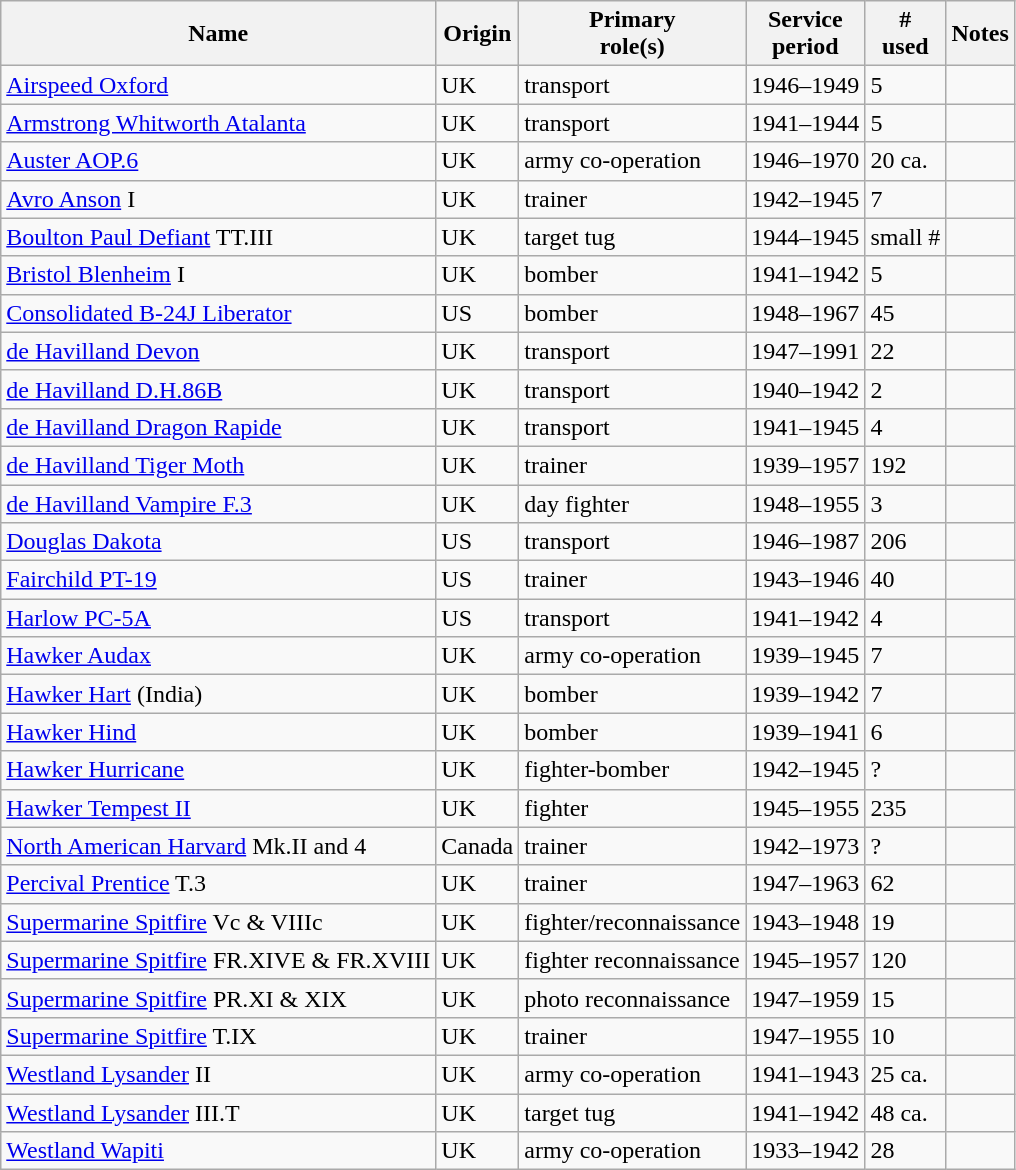<table class="wikitable sortable">
<tr>
<th>Name</th>
<th>Origin</th>
<th>Primary<br>role(s)</th>
<th>Service<br>period</th>
<th>#<br>used</th>
<th>Notes<br></th>
</tr>
<tr>
<td><a href='#'>Airspeed Oxford</a></td>
<td>UK</td>
<td>transport</td>
<td>1946–1949</td>
<td>5</td>
<td></td>
</tr>
<tr>
<td><a href='#'>Armstrong Whitworth Atalanta</a></td>
<td>UK</td>
<td>transport</td>
<td>1941–1944</td>
<td>5</td>
<td></td>
</tr>
<tr>
<td><a href='#'>Auster AOP.6</a></td>
<td>UK</td>
<td>army co-operation</td>
<td>1946–1970</td>
<td>20 ca.</td>
<td></td>
</tr>
<tr>
<td><a href='#'>Avro Anson</a> I</td>
<td>UK</td>
<td>trainer</td>
<td>1942–1945</td>
<td>7</td>
<td></td>
</tr>
<tr>
<td><a href='#'>Boulton Paul Defiant</a> TT.III</td>
<td>UK</td>
<td>target tug</td>
<td>1944–1945</td>
<td>small #</td>
<td></td>
</tr>
<tr>
<td><a href='#'>Bristol Blenheim</a> I</td>
<td>UK</td>
<td>bomber</td>
<td>1941–1942</td>
<td>5</td>
<td></td>
</tr>
<tr>
<td><a href='#'>Consolidated B-24J Liberator</a></td>
<td>US</td>
<td>bomber</td>
<td>1948–1967</td>
<td>45</td>
<td></td>
</tr>
<tr>
<td><a href='#'>de Havilland Devon</a></td>
<td>UK</td>
<td>transport</td>
<td>1947–1991</td>
<td>22</td>
<td></td>
</tr>
<tr>
<td><a href='#'>de Havilland D.H.86B</a></td>
<td>UK</td>
<td>transport</td>
<td>1940–1942</td>
<td>2</td>
<td></td>
</tr>
<tr>
<td><a href='#'>de Havilland Dragon Rapide</a></td>
<td>UK</td>
<td>transport</td>
<td>1941–1945</td>
<td>4</td>
<td></td>
</tr>
<tr>
<td><a href='#'>de Havilland Tiger Moth</a></td>
<td>UK</td>
<td>trainer</td>
<td>1939–1957</td>
<td>192</td>
<td></td>
</tr>
<tr>
<td><a href='#'>de Havilland Vampire F.3</a></td>
<td>UK</td>
<td>day fighter</td>
<td>1948–1955</td>
<td>3</td>
<td></td>
</tr>
<tr>
<td><a href='#'>Douglas Dakota</a></td>
<td>US</td>
<td>transport</td>
<td>1946–1987</td>
<td>206</td>
<td></td>
</tr>
<tr>
<td><a href='#'>Fairchild PT-19</a></td>
<td>US</td>
<td>trainer</td>
<td>1943–1946</td>
<td>40</td>
<td></td>
</tr>
<tr>
<td><a href='#'>Harlow PC-5A</a></td>
<td>US</td>
<td>transport</td>
<td>1941–1942</td>
<td>4</td>
<td></td>
</tr>
<tr>
<td><a href='#'>Hawker Audax</a></td>
<td>UK</td>
<td>army co-operation</td>
<td>1939–1945</td>
<td>7</td>
<td></td>
</tr>
<tr>
<td><a href='#'>Hawker Hart</a> (India)</td>
<td>UK</td>
<td>bomber</td>
<td>1939–1942</td>
<td>7</td>
<td></td>
</tr>
<tr>
<td><a href='#'>Hawker Hind</a></td>
<td>UK</td>
<td>bomber</td>
<td>1939–1941</td>
<td>6</td>
<td></td>
</tr>
<tr>
<td><a href='#'>Hawker Hurricane</a></td>
<td>UK</td>
<td>fighter-bomber</td>
<td>1942–1945</td>
<td>?</td>
<td></td>
</tr>
<tr>
<td><a href='#'>Hawker Tempest II</a></td>
<td>UK</td>
<td>fighter</td>
<td>1945–1955</td>
<td>235</td>
<td></td>
</tr>
<tr>
<td><a href='#'>North American Harvard</a> Mk.II and 4</td>
<td>Canada</td>
<td>trainer</td>
<td>1942–1973</td>
<td>?</td>
<td></td>
</tr>
<tr>
<td><a href='#'>Percival Prentice</a> T.3</td>
<td>UK</td>
<td>trainer</td>
<td>1947–1963</td>
<td>62</td>
<td></td>
</tr>
<tr>
<td><a href='#'>Supermarine Spitfire</a> Vc & VIIIc</td>
<td>UK</td>
<td>fighter/reconnaissance</td>
<td>1943–1948</td>
<td>19</td>
<td></td>
</tr>
<tr>
<td><a href='#'>Supermarine Spitfire</a> FR.XIVE & FR.XVIII</td>
<td>UK</td>
<td>fighter reconnaissance</td>
<td>1945–1957</td>
<td>120</td>
<td></td>
</tr>
<tr>
<td><a href='#'>Supermarine Spitfire</a> PR.XI & XIX</td>
<td>UK</td>
<td>photo reconnaissance</td>
<td>1947–1959</td>
<td>15</td>
<td></td>
</tr>
<tr>
<td><a href='#'>Supermarine Spitfire</a> T.IX</td>
<td>UK</td>
<td>trainer</td>
<td>1947–1955</td>
<td>10</td>
<td></td>
</tr>
<tr>
<td><a href='#'>Westland Lysander</a> II</td>
<td>UK</td>
<td>army co-operation</td>
<td>1941–1943</td>
<td>25 ca.</td>
<td></td>
</tr>
<tr>
<td><a href='#'>Westland Lysander</a> III.T</td>
<td>UK</td>
<td>target tug</td>
<td>1941–1942</td>
<td>48 ca.</td>
<td></td>
</tr>
<tr>
<td><a href='#'>Westland Wapiti</a></td>
<td>UK</td>
<td>army co-operation</td>
<td>1933–1942</td>
<td>28</td>
<td></td>
</tr>
</table>
